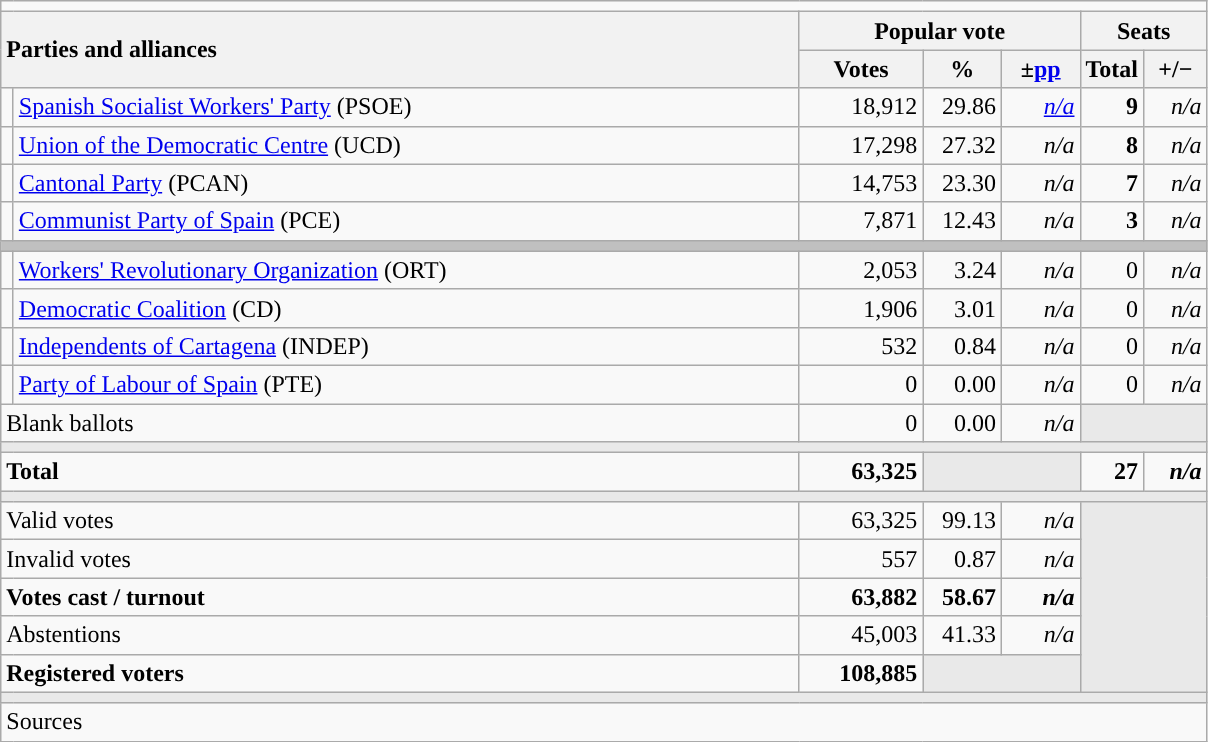<table class="wikitable" style="text-align:right;">
<tr>
<td colspan="7"></td>
</tr>
<tr>
<th style="text-align:left;" rowspan="2" colspan="2" width="525">Parties and alliances</th>
<th colspan="3">Popular vote</th>
<th colspan="2">Seats</th>
</tr>
<tr>
<th width="75">Votes</th>
<th width="45">%</th>
<th width="45">±<a href='#'>pp</a></th>
<th width="35">Total</th>
<th width="35">+/−</th>
</tr>
<tr>
<td width="1" style="color:inherit;background:"></td>
<td align="left"><a href='#'>Spanish Socialist Workers' Party</a> (PSOE)</td>
<td>18,912</td>
<td>29.86</td>
<td><em><a href='#'>n/a</a></em></td>
<td><strong>9</strong></td>
<td><em>n/a</em></td>
</tr>
<tr>
<td style="color:inherit;background:"></td>
<td align="left"><a href='#'>Union of the Democratic Centre</a> (UCD)</td>
<td>17,298</td>
<td>27.32</td>
<td><em>n/a</em></td>
<td><strong>8</strong></td>
<td><em>n/a</em></td>
</tr>
<tr>
<td style="color:inherit;background:"></td>
<td align="left"><a href='#'>Cantonal Party</a> (PCAN)</td>
<td>14,753</td>
<td>23.30</td>
<td><em>n/a</em></td>
<td><strong>7</strong></td>
<td><em>n/a</em></td>
</tr>
<tr>
<td style="color:inherit;background:"></td>
<td align="left"><a href='#'>Communist Party of Spain</a> (PCE)</td>
<td>7,871</td>
<td>12.43</td>
<td><em>n/a</em></td>
<td><strong>3</strong></td>
<td><em>n/a</em></td>
</tr>
<tr>
<td colspan="7" bgcolor="#C0C0C0"></td>
</tr>
<tr>
<td style="color:inherit;background:"></td>
<td align="left"><a href='#'>Workers' Revolutionary Organization</a> (ORT)</td>
<td>2,053</td>
<td>3.24</td>
<td><em>n/a</em></td>
<td>0</td>
<td><em>n/a</em></td>
</tr>
<tr>
<td style="color:inherit;background:"></td>
<td align="left"><a href='#'>Democratic Coalition</a> (CD)</td>
<td>1,906</td>
<td>3.01</td>
<td><em>n/a</em></td>
<td>0</td>
<td><em>n/a</em></td>
</tr>
<tr>
<td style="color:inherit;background:"></td>
<td align="left"><a href='#'>Independents of Cartagena</a> (INDEP)</td>
<td>532</td>
<td>0.84</td>
<td><em>n/a</em></td>
<td>0</td>
<td><em>n/a</em></td>
</tr>
<tr>
<td style="color:inherit;background:"></td>
<td align="left"><a href='#'>Party of Labour of Spain</a> (PTE)</td>
<td>0</td>
<td>0.00</td>
<td><em>n/a</em></td>
<td>0</td>
<td><em>n/a</em></td>
</tr>
<tr>
<td align="left" colspan="2">Blank ballots</td>
<td>0</td>
<td>0.00</td>
<td><em>n/a</em></td>
<td bgcolor="#E9E9E9" colspan="2"></td>
</tr>
<tr>
<td colspan="7" bgcolor="#E9E9E9"></td>
</tr>
<tr style="font-weight:bold;">
<td align="left" colspan="2">Total</td>
<td>63,325</td>
<td bgcolor="#E9E9E9" colspan="2"></td>
<td>27</td>
<td><em>n/a</em></td>
</tr>
<tr>
<td colspan="7" bgcolor="#E9E9E9"></td>
</tr>
<tr>
<td align="left" colspan="2">Valid votes</td>
<td>63,325</td>
<td>99.13</td>
<td><em>n/a</em></td>
<td bgcolor="#E9E9E9" colspan="2" rowspan="5"></td>
</tr>
<tr>
<td align="left" colspan="2">Invalid votes</td>
<td>557</td>
<td>0.87</td>
<td><em>n/a</em></td>
</tr>
<tr style="font-weight:bold;">
<td align="left" colspan="2">Votes cast / turnout</td>
<td>63,882</td>
<td>58.67</td>
<td><em>n/a</em></td>
</tr>
<tr>
<td align="left" colspan="2">Abstentions</td>
<td>45,003</td>
<td>41.33</td>
<td><em>n/a</em></td>
</tr>
<tr style="font-weight:bold;">
<td align="left" colspan="2">Registered voters</td>
<td>108,885</td>
<td bgcolor="#E9E9E9" colspan="2"></td>
</tr>
<tr>
<td colspan="7" bgcolor="#E9E9E9"></td>
</tr>
<tr>
<td align="left" colspan="7">Sources</td>
</tr>
</table>
